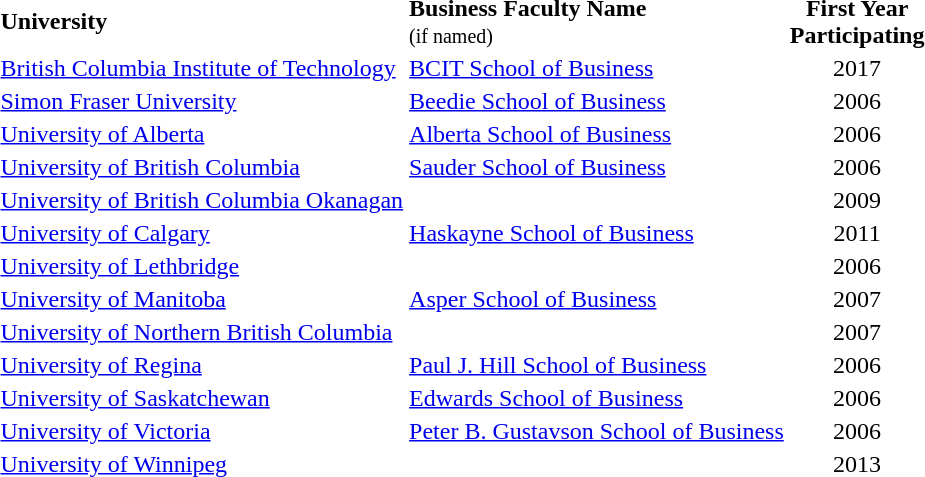<table>
<tr>
<td><strong>University</strong></td>
<td><strong>Business Faculty Name</strong><br><small>(if named)</small></td>
<td align=center><strong>First Year</strong><br><strong>Participating</strong></td>
</tr>
<tr>
<td><a href='#'>British Columbia Institute of Technology</a></td>
<td><a href='#'>BCIT School of Business</a></td>
<td align=center>2017</td>
</tr>
<tr>
<td><a href='#'>Simon Fraser University</a></td>
<td><a href='#'>Beedie School of Business</a></td>
<td align=center>2006</td>
</tr>
<tr>
<td><a href='#'>University of Alberta</a></td>
<td><a href='#'>Alberta School of Business</a></td>
<td align=center>2006</td>
</tr>
<tr>
<td><a href='#'>University of British Columbia</a></td>
<td><a href='#'>Sauder School of Business</a></td>
<td align=center>2006</td>
</tr>
<tr>
<td><a href='#'>University of British Columbia Okanagan</a></td>
<td></td>
<td align=center>2009</td>
</tr>
<tr>
<td><a href='#'>University of Calgary</a></td>
<td><a href='#'>Haskayne School of Business</a></td>
<td align=center>2011</td>
</tr>
<tr>
<td><a href='#'>University of Lethbridge</a></td>
<td></td>
<td align=center>2006</td>
</tr>
<tr>
<td><a href='#'>University of Manitoba</a></td>
<td><a href='#'>Asper School of Business</a></td>
<td align=center>2007</td>
</tr>
<tr>
<td><a href='#'>University of Northern British Columbia</a></td>
<td></td>
<td align=center>2007</td>
</tr>
<tr>
<td><a href='#'>University of Regina</a></td>
<td><a href='#'>Paul J. Hill School of Business</a></td>
<td align=center>2006</td>
</tr>
<tr>
<td><a href='#'>University of Saskatchewan</a></td>
<td><a href='#'>Edwards School of Business</a></td>
<td align=center>2006</td>
</tr>
<tr>
<td><a href='#'>University of Victoria</a></td>
<td><a href='#'>Peter B. Gustavson School of Business</a></td>
<td align=center>2006</td>
</tr>
<tr>
<td><a href='#'>University of Winnipeg</a></td>
<td></td>
<td align=center>2013</td>
</tr>
</table>
